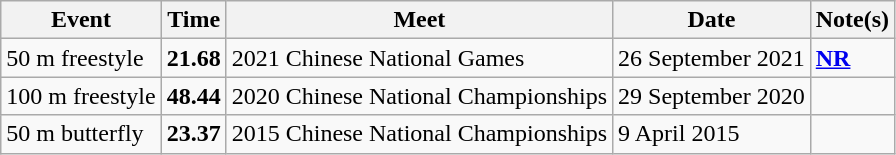<table class="wikitable">
<tr>
<th>Event</th>
<th>Time</th>
<th>Meet</th>
<th>Date</th>
<th>Note(s)</th>
</tr>
<tr>
<td>50 m freestyle</td>
<td><strong>21.68</strong></td>
<td>2021 Chinese National Games</td>
<td>26 September 2021</td>
<td><strong><a href='#'>NR</a></strong></td>
</tr>
<tr>
<td>100 m freestyle</td>
<td><strong>48.44</strong></td>
<td>2020 Chinese National Championships</td>
<td>29 September 2020</td>
<td></td>
</tr>
<tr>
<td>50 m butterfly</td>
<td><strong>23.37</strong></td>
<td>2015 Chinese National Championships</td>
<td>9 April 2015</td>
<td></td>
</tr>
</table>
